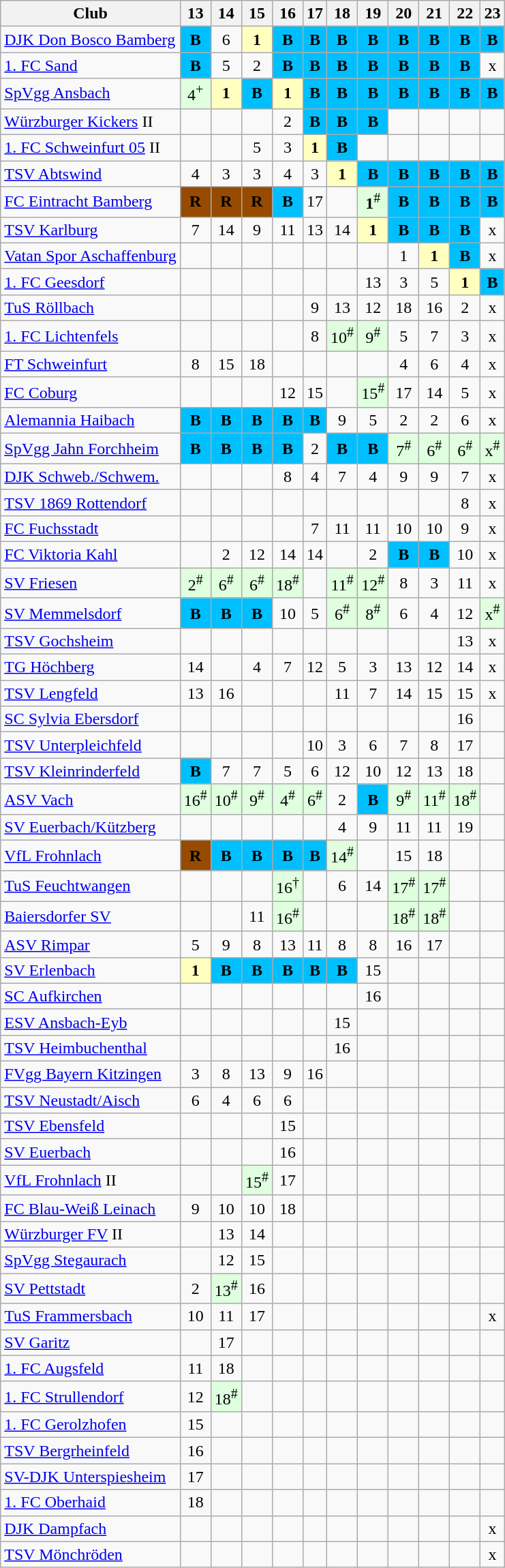<table class="wikitable sortable">
<tr>
<th>Club</th>
<th class="unsortable">13</th>
<th class="unsortable">14</th>
<th class="unsortable">15</th>
<th class="unsortable">16</th>
<th class="unsortable">17</th>
<th class="unsortable">18</th>
<th class="unsortable">19</th>
<th class="unsortable">20</th>
<th class="unsortable">21</th>
<th class="unsortable">22</th>
<th class="unsortable">23</th>
</tr>
<tr align="center">
<td align="left"><a href='#'>DJK Don Bosco Bamberg</a></td>
<td style="background:#00BFFF"><strong>B</strong></td>
<td>6</td>
<td style="background:#ffffbf"><strong>1</strong></td>
<td style="background:#00BFFF"><strong>B</strong></td>
<td style="background:#00BFFF"><strong>B</strong></td>
<td style="background:#00BFFF"><strong>B</strong></td>
<td style="background:#00BFFF"><strong>B</strong></td>
<td style="background:#00BFFF"><strong>B</strong></td>
<td style="background:#00BFFF"><strong>B</strong></td>
<td style="background:#00BFFF"><strong>B</strong></td>
<td style="background:#00BFFF"><strong>B</strong></td>
</tr>
<tr align="center">
<td align="left"><a href='#'>1. FC Sand</a></td>
<td style="background:#00BFFF"><strong>B</strong></td>
<td>5</td>
<td>2</td>
<td style="background:#00BFFF"><strong>B</strong></td>
<td style="background:#00BFFF"><strong>B</strong></td>
<td style="background:#00BFFF"><strong>B</strong></td>
<td style="background:#00BFFF"><strong>B</strong></td>
<td style="background:#00BFFF"><strong>B</strong></td>
<td style="background:#00BFFF"><strong>B</strong></td>
<td style="background:#00BFFF"><strong>B</strong></td>
<td>x</td>
</tr>
<tr align="center">
<td align="left"><a href='#'>SpVgg Ansbach</a></td>
<td style="background:#dfffdf">4<sup>+</sup></td>
<td style="background:#ffffbf"><strong>1</strong></td>
<td style="background:#00BFFF"><strong>B</strong></td>
<td style="background:#ffffbf"><strong>1</strong></td>
<td style="background:#00BFFF"><strong>B</strong></td>
<td style="background:#00BFFF"><strong>B</strong></td>
<td style="background:#00BFFF"><strong>B</strong></td>
<td style="background:#00BFFF"><strong>B</strong></td>
<td style="background:#00BFFF"><strong>B</strong></td>
<td style="background:#00BFFF"><strong>B</strong></td>
<td style="background:#00BFFF"><strong>B</strong></td>
</tr>
<tr align="center">
<td align="left"><a href='#'>Würzburger Kickers</a> II</td>
<td></td>
<td></td>
<td></td>
<td>2</td>
<td style="background:#00BFFF"><strong>B</strong></td>
<td style="background:#00BFFF"><strong>B</strong></td>
<td style="background:#00BFFF"><strong>B</strong></td>
<td></td>
<td></td>
<td></td>
<td></td>
</tr>
<tr align="center">
<td align="left"><a href='#'>1. FC Schweinfurt 05</a> II</td>
<td></td>
<td></td>
<td>5</td>
<td>3</td>
<td style="background:#ffffbf"><strong>1</strong></td>
<td style="background:#00BFFF"><strong>B</strong></td>
<td></td>
<td></td>
<td></td>
<td></td>
<td></td>
</tr>
<tr align="center">
<td align="left"><a href='#'>TSV Abtswind</a></td>
<td>4</td>
<td>3</td>
<td>3</td>
<td>4</td>
<td>3</td>
<td style="background:#ffffbf"><strong>1</strong></td>
<td style="background:#00BFFF"><strong>B</strong></td>
<td style="background:#00BFFF"><strong>B</strong></td>
<td style="background:#00BFFF"><strong>B</strong></td>
<td style="background:#00BFFF"><strong>B</strong></td>
<td style="background:#00BFFF"><strong>B</strong></td>
</tr>
<tr align="center">
<td align="left"><a href='#'>FC Eintracht Bamberg</a></td>
<td style="background:#964B00"><strong>R</strong></td>
<td style="background:#964B00"><strong>R</strong></td>
<td style="background:#964B00"><strong>R</strong></td>
<td style="background:#00BFFF"><strong>B</strong></td>
<td>17</td>
<td></td>
<td style="background:#dfffdf"><strong>1</strong><sup>#</sup></td>
<td style="background:#00BFFF"><strong>B</strong></td>
<td style="background:#00BFFF"><strong>B</strong></td>
<td style="background:#00BFFF"><strong>B</strong></td>
<td style="background:#00BFFF"><strong>B</strong></td>
</tr>
<tr align="center">
<td align="left"><a href='#'>TSV Karlburg</a></td>
<td>7</td>
<td>14</td>
<td>9</td>
<td>11</td>
<td>13</td>
<td>14</td>
<td style="background:#ffffbf;"><strong>1</strong></td>
<td style="background:#00BFFF"><strong>B</strong></td>
<td style="background:#00BFFF"><strong>B</strong></td>
<td style="background:#00BFFF"><strong>B</strong></td>
<td>x</td>
</tr>
<tr align="center">
<td align="left"><a href='#'>Vatan Spor Aschaffenburg</a></td>
<td></td>
<td></td>
<td></td>
<td></td>
<td></td>
<td></td>
<td></td>
<td>1</td>
<td style="background:#ffffbf"><strong>1</strong></td>
<td style="background:#00BFFF"><strong>B</strong></td>
<td>x</td>
</tr>
<tr align="center">
<td align="left"><a href='#'>1. FC Geesdorf</a></td>
<td></td>
<td></td>
<td></td>
<td></td>
<td></td>
<td></td>
<td>13</td>
<td>3</td>
<td>5</td>
<td style="background:#ffffbf"><strong>1</strong></td>
<td style="background:#00BFFF"><strong>B</strong></td>
</tr>
<tr align="center">
<td align="left"><a href='#'>TuS Röllbach</a></td>
<td></td>
<td></td>
<td></td>
<td></td>
<td>9</td>
<td>13</td>
<td>12</td>
<td>18</td>
<td>16</td>
<td>2</td>
<td>x</td>
</tr>
<tr align="center">
<td align="left"><a href='#'>1. FC Lichtenfels</a></td>
<td></td>
<td></td>
<td></td>
<td></td>
<td>8</td>
<td style="background:#dfffdf">10<sup>#</sup></td>
<td style="background:#dfffdf">9<sup>#</sup></td>
<td>5</td>
<td>7</td>
<td>3</td>
<td>x</td>
</tr>
<tr align="center">
<td align="left"><a href='#'>FT Schweinfurt</a></td>
<td>8</td>
<td>15</td>
<td>18</td>
<td></td>
<td></td>
<td></td>
<td></td>
<td>4</td>
<td>6</td>
<td>4</td>
<td>x</td>
</tr>
<tr align="center">
<td align="left"><a href='#'>FC Coburg</a></td>
<td></td>
<td></td>
<td></td>
<td>12</td>
<td>15</td>
<td></td>
<td style="background:#dfffdf">15<sup>#</sup></td>
<td>17</td>
<td>14</td>
<td>5</td>
<td>x</td>
</tr>
<tr align="center">
<td align="left"><a href='#'>Alemannia Haibach</a></td>
<td style="background:#00BFFF"><strong>B</strong></td>
<td style="background:#00BFFF"><strong>B</strong></td>
<td style="background:#00BFFF"><strong>B</strong></td>
<td style="background:#00BFFF"><strong>B</strong></td>
<td style="background:#00BFFF"><strong>B</strong></td>
<td>9</td>
<td>5</td>
<td>2</td>
<td>2</td>
<td>6</td>
<td>x</td>
</tr>
<tr align="center">
<td align="left"><a href='#'>SpVgg Jahn Forchheim</a></td>
<td style="background:#00BFFF"><strong>B</strong></td>
<td style="background:#00BFFF"><strong>B</strong></td>
<td style="background:#00BFFF"><strong>B</strong></td>
<td style="background:#00BFFF"><strong>B</strong></td>
<td>2</td>
<td style="background:#00BFFF"><strong>B</strong></td>
<td style="background:#00BFFF"><strong>B</strong></td>
<td style="background:#dfffdf">7<sup>#</sup></td>
<td style="background:#dfffdf">6<sup>#</sup></td>
<td style="background:#dfffdf">6<sup>#</sup></td>
<td style="background:#dfffdf">x<sup>#</sup></td>
</tr>
<tr align="center">
<td align="left"><a href='#'>DJK Schweb./Schwem.</a></td>
<td></td>
<td></td>
<td></td>
<td>8</td>
<td>4</td>
<td>7</td>
<td>4</td>
<td>9</td>
<td>9</td>
<td>7</td>
<td>x</td>
</tr>
<tr align="center">
<td align="left"><a href='#'>TSV 1869 Rottendorf</a></td>
<td></td>
<td></td>
<td></td>
<td></td>
<td></td>
<td></td>
<td></td>
<td></td>
<td></td>
<td>8</td>
<td>x</td>
</tr>
<tr align="center">
<td align="left"><a href='#'>FC Fuchsstadt</a></td>
<td></td>
<td></td>
<td></td>
<td></td>
<td>7</td>
<td>11</td>
<td>11</td>
<td>10</td>
<td>10</td>
<td>9</td>
<td>x</td>
</tr>
<tr align="center">
<td align="left"><a href='#'>FC Viktoria Kahl</a></td>
<td></td>
<td>2</td>
<td>12</td>
<td>14</td>
<td>14</td>
<td></td>
<td>2</td>
<td style="background:#00BFFF"><strong>B</strong></td>
<td style="background:#00BFFF"><strong>B</strong></td>
<td>10</td>
<td>x</td>
</tr>
<tr align="center">
<td align="left"><a href='#'>SV Friesen</a></td>
<td style="background:#dfffdf">2<sup>#</sup></td>
<td style="background:#dfffdf">6<sup>#</sup></td>
<td style="background:#dfffdf">6<sup>#</sup></td>
<td style="background:#dfffdf">18<sup>#</sup></td>
<td></td>
<td style="background:#dfffdf">11<sup>#</sup></td>
<td style="background:#dfffdf">12<sup>#</sup></td>
<td>8</td>
<td>3</td>
<td>11</td>
<td>x</td>
</tr>
<tr align="center">
<td align="left"><a href='#'>SV Memmelsdorf</a></td>
<td style="background:#00BFFF"><strong>B</strong></td>
<td style="background:#00BFFF"><strong>B</strong></td>
<td style="background:#00BFFF"><strong>B</strong></td>
<td>10</td>
<td>5</td>
<td style="background:#dfffdf">6<sup>#</sup></td>
<td style="background:#dfffdf">8<sup>#</sup></td>
<td>6</td>
<td>4</td>
<td>12</td>
<td style="background:#dfffdf">x<sup>#</sup></td>
</tr>
<tr align="center">
<td align="left"><a href='#'>TSV Gochsheim</a></td>
<td></td>
<td></td>
<td></td>
<td></td>
<td></td>
<td></td>
<td></td>
<td></td>
<td></td>
<td>13</td>
<td>x</td>
</tr>
<tr align="center">
<td align="left"><a href='#'>TG Höchberg</a></td>
<td>14</td>
<td></td>
<td>4</td>
<td>7</td>
<td>12</td>
<td>5</td>
<td>3</td>
<td>13</td>
<td>12</td>
<td>14</td>
<td>x</td>
</tr>
<tr align="center">
<td align="left"><a href='#'>TSV Lengfeld</a></td>
<td>13</td>
<td>16</td>
<td></td>
<td></td>
<td></td>
<td>11</td>
<td>7</td>
<td>14</td>
<td>15</td>
<td>15</td>
<td>x</td>
</tr>
<tr align="center">
<td align="left"><a href='#'>SC Sylvia Ebersdorf</a></td>
<td></td>
<td></td>
<td></td>
<td></td>
<td></td>
<td></td>
<td></td>
<td></td>
<td></td>
<td>16</td>
<td></td>
</tr>
<tr align="center">
<td align="left"><a href='#'>TSV Unterpleichfeld</a></td>
<td></td>
<td></td>
<td></td>
<td></td>
<td>10</td>
<td>3</td>
<td>6</td>
<td>7</td>
<td>8</td>
<td>17</td>
<td></td>
</tr>
<tr align="center">
<td align="left"><a href='#'>TSV Kleinrinderfeld</a></td>
<td style="background:#00BFFF"><strong>B</strong></td>
<td>7</td>
<td>7</td>
<td>5</td>
<td>6</td>
<td>12</td>
<td>10</td>
<td>12</td>
<td>13</td>
<td>18</td>
<td></td>
</tr>
<tr align="center">
<td align="left"><a href='#'>ASV Vach</a></td>
<td style="background:#dfffdf">16<sup>#</sup></td>
<td style="background:#dfffdf">10<sup>#</sup></td>
<td style="background:#dfffdf">9<sup>#</sup></td>
<td style="background:#dfffdf">4<sup>#</sup></td>
<td style="background:#dfffdf">6<sup>#</sup></td>
<td>2</td>
<td style="background:#00BFFF"><strong>B</strong></td>
<td style="background:#dfffdf">9<sup>#</sup></td>
<td style="background:#dfffdf">11<sup>#</sup></td>
<td style="background:#dfffdf">18<sup>#</sup></td>
<td></td>
</tr>
<tr align="center">
<td align="left"><a href='#'>SV Euerbach/Kützberg</a></td>
<td></td>
<td></td>
<td></td>
<td></td>
<td></td>
<td>4</td>
<td>9</td>
<td>11</td>
<td>11</td>
<td>19</td>
<td></td>
</tr>
<tr align="center">
<td align="left"><a href='#'>VfL Frohnlach</a></td>
<td style="background:#964B00"><strong>R</strong></td>
<td style="background:#00BFFF"><strong>B</strong></td>
<td style="background:#00BFFF"><strong>B</strong></td>
<td style="background:#00BFFF"><strong>B</strong></td>
<td style="background:#00BFFF"><strong>B</strong></td>
<td style="background:#dfffdf">14<sup>#</sup></td>
<td></td>
<td>15</td>
<td>18</td>
<td></td>
<td></td>
</tr>
<tr align="center">
<td align="left"><a href='#'>TuS Feuchtwangen</a></td>
<td></td>
<td></td>
<td></td>
<td style="background:#dfffdf">16<sup>†</sup></td>
<td></td>
<td>6</td>
<td>14</td>
<td style="background:#dfffdf">17<sup>#</sup></td>
<td style="background:#dfffdf">17<sup>#</sup></td>
<td></td>
</tr>
<tr align="center">
<td align="left"><a href='#'>Baiersdorfer SV</a></td>
<td></td>
<td></td>
<td>11</td>
<td style="background:#dfffdf">16<sup>#</sup></td>
<td></td>
<td></td>
<td></td>
<td style="background:#dfffdf">18<sup>#</sup></td>
<td style="background:#dfffdf">18<sup>#</sup></td>
<td></td>
<td></td>
</tr>
<tr align="center">
<td align="left"><a href='#'>ASV Rimpar</a></td>
<td>5</td>
<td>9</td>
<td>8</td>
<td>13</td>
<td>11</td>
<td>8</td>
<td>8</td>
<td>16</td>
<td>17</td>
<td></td>
<td></td>
</tr>
<tr align="center">
<td align="left"><a href='#'>SV Erlenbach</a></td>
<td style="background:#ffffbf"><strong>1</strong></td>
<td style="background:#00BFFF"><strong>B</strong></td>
<td style="background:#00BFFF"><strong>B</strong></td>
<td style="background:#00BFFF"><strong>B</strong></td>
<td style="background:#00BFFF"><strong>B</strong></td>
<td style="background:#00BFFF"><strong>B</strong></td>
<td>15</td>
<td></td>
<td></td>
<td></td>
<td></td>
</tr>
<tr align="center">
<td align="left"><a href='#'>SC Aufkirchen</a></td>
<td></td>
<td></td>
<td></td>
<td></td>
<td></td>
<td></td>
<td>16</td>
<td></td>
<td></td>
<td></td>
<td></td>
</tr>
<tr align="center">
<td align="left"><a href='#'>ESV Ansbach-Eyb</a></td>
<td></td>
<td></td>
<td></td>
<td></td>
<td></td>
<td>15</td>
<td></td>
<td></td>
<td></td>
<td></td>
<td></td>
</tr>
<tr align="center">
<td align="left"><a href='#'>TSV Heimbuchenthal</a></td>
<td></td>
<td></td>
<td></td>
<td></td>
<td></td>
<td>16</td>
<td></td>
<td></td>
<td></td>
<td></td>
<td></td>
</tr>
<tr align="center">
<td align="left"><a href='#'>FVgg Bayern Kitzingen</a></td>
<td>3</td>
<td>8</td>
<td>13</td>
<td>9</td>
<td>16</td>
<td></td>
<td></td>
<td></td>
<td></td>
<td></td>
<td></td>
</tr>
<tr align="center">
<td align="left"><a href='#'>TSV Neustadt/Aisch</a></td>
<td>6</td>
<td>4</td>
<td>6</td>
<td>6</td>
<td></td>
<td></td>
<td></td>
<td></td>
<td></td>
<td></td>
<td></td>
</tr>
<tr align="center">
<td align="left"><a href='#'>TSV Ebensfeld</a></td>
<td></td>
<td></td>
<td></td>
<td>15</td>
<td></td>
<td></td>
<td></td>
<td></td>
<td></td>
<td></td>
<td></td>
</tr>
<tr align="center">
<td align="left"><a href='#'>SV Euerbach</a></td>
<td></td>
<td></td>
<td></td>
<td>16</td>
<td></td>
<td></td>
<td></td>
<td></td>
<td></td>
<td></td>
<td></td>
</tr>
<tr align="center">
<td align="left"><a href='#'>VfL Frohnlach</a> II</td>
<td></td>
<td></td>
<td style="background:#dfffdf">15<sup>#</sup></td>
<td>17</td>
<td></td>
<td></td>
<td></td>
<td></td>
<td></td>
<td></td>
<td></td>
</tr>
<tr align="center">
<td align="left"><a href='#'>FC Blau-Weiß Leinach</a></td>
<td>9</td>
<td>10</td>
<td>10</td>
<td>18</td>
<td></td>
<td></td>
<td></td>
<td></td>
<td></td>
<td></td>
<td></td>
</tr>
<tr align="center">
<td align="left"><a href='#'>Würzburger FV</a> II</td>
<td></td>
<td>13</td>
<td>14</td>
<td></td>
<td></td>
<td></td>
<td></td>
<td></td>
<td></td>
<td></td>
<td></td>
</tr>
<tr align="center">
<td align="left"><a href='#'>SpVgg Stegaurach</a></td>
<td></td>
<td>12</td>
<td>15</td>
<td></td>
<td></td>
<td></td>
<td></td>
<td></td>
<td></td>
<td></td>
<td></td>
</tr>
<tr align="center">
<td align="left"><a href='#'>SV Pettstadt</a></td>
<td>2</td>
<td style="background:#dfffdf">13<sup>#</sup></td>
<td>16</td>
<td></td>
<td></td>
<td></td>
<td></td>
<td></td>
<td></td>
<td></td>
<td></td>
</tr>
<tr align="center">
<td align="left"><a href='#'>TuS Frammersbach</a></td>
<td>10</td>
<td>11</td>
<td>17</td>
<td></td>
<td></td>
<td></td>
<td></td>
<td></td>
<td></td>
<td></td>
<td>x</td>
</tr>
<tr align="center">
<td align="left"><a href='#'>SV Garitz</a></td>
<td></td>
<td>17</td>
<td></td>
<td></td>
<td></td>
<td></td>
<td></td>
<td></td>
<td></td>
<td></td>
<td></td>
</tr>
<tr align="center">
<td align="left"><a href='#'>1. FC Augsfeld</a></td>
<td>11</td>
<td>18</td>
<td></td>
<td></td>
<td></td>
<td></td>
<td></td>
<td></td>
<td></td>
<td></td>
<td></td>
</tr>
<tr align="center">
<td align="left"><a href='#'>1. FC Strullendorf</a></td>
<td>12</td>
<td style="background:#dfffdf">18<sup>#</sup></td>
<td></td>
<td></td>
<td></td>
<td></td>
<td></td>
<td></td>
<td></td>
<td></td>
<td></td>
</tr>
<tr align="center">
<td align="left"><a href='#'>1. FC Gerolzhofen</a></td>
<td>15</td>
<td></td>
<td></td>
<td></td>
<td></td>
<td></td>
<td></td>
<td></td>
<td></td>
<td></td>
<td></td>
</tr>
<tr align="center">
<td align="left"><a href='#'>TSV Bergrheinfeld</a></td>
<td>16</td>
<td></td>
<td></td>
<td></td>
<td></td>
<td></td>
<td></td>
<td></td>
<td></td>
<td></td>
<td></td>
</tr>
<tr align="center">
<td align="left"><a href='#'>SV-DJK Unterspiesheim</a></td>
<td>17</td>
<td></td>
<td></td>
<td></td>
<td></td>
<td></td>
<td></td>
<td></td>
<td></td>
<td></td>
<td></td>
</tr>
<tr align="center">
<td align="left"><a href='#'>1. FC Oberhaid</a></td>
<td>18</td>
<td></td>
<td></td>
<td></td>
<td></td>
<td></td>
<td></td>
<td></td>
<td></td>
<td></td>
<td></td>
</tr>
<tr align="center">
<td align="left"><a href='#'>DJK Dampfach</a></td>
<td></td>
<td></td>
<td></td>
<td></td>
<td></td>
<td></td>
<td></td>
<td></td>
<td></td>
<td></td>
<td>x</td>
</tr>
<tr align="center">
<td align="left"><a href='#'>TSV Mönchröden</a></td>
<td></td>
<td></td>
<td></td>
<td></td>
<td></td>
<td></td>
<td></td>
<td></td>
<td></td>
<td></td>
<td>x</td>
</tr>
</table>
